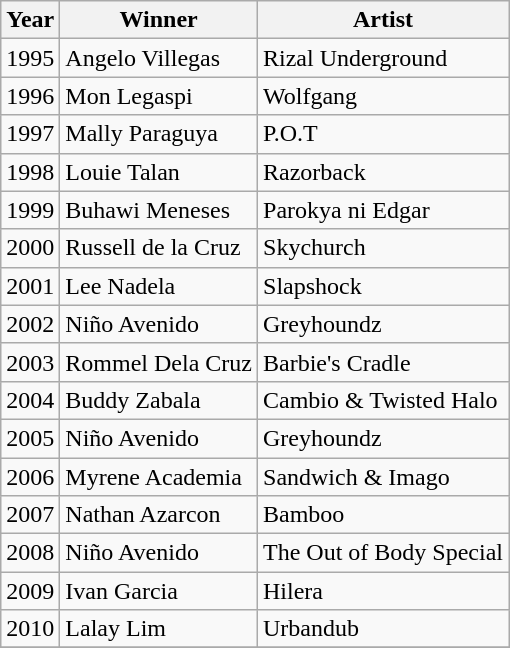<table class="wikitable">
<tr>
<th>Year</th>
<th>Winner</th>
<th>Artist</th>
</tr>
<tr>
<td>1995</td>
<td>Angelo Villegas</td>
<td>Rizal Underground</td>
</tr>
<tr>
<td>1996</td>
<td>Mon Legaspi</td>
<td>Wolfgang</td>
</tr>
<tr>
<td>1997</td>
<td>Mally Paraguya</td>
<td>P.O.T</td>
</tr>
<tr>
<td>1998</td>
<td>Louie Talan</td>
<td>Razorback</td>
</tr>
<tr>
<td>1999</td>
<td>Buhawi Meneses</td>
<td>Parokya ni Edgar</td>
</tr>
<tr>
<td>2000</td>
<td>Russell de la Cruz</td>
<td>Skychurch</td>
</tr>
<tr>
<td>2001</td>
<td>Lee Nadela</td>
<td>Slapshock</td>
</tr>
<tr>
<td>2002</td>
<td>Niño Avenido</td>
<td>Greyhoundz</td>
</tr>
<tr>
<td>2003</td>
<td>Rommel Dela Cruz</td>
<td>Barbie's Cradle</td>
</tr>
<tr>
<td>2004</td>
<td>Buddy Zabala</td>
<td>Cambio & Twisted Halo</td>
</tr>
<tr>
<td>2005</td>
<td>Niño Avenido</td>
<td>Greyhoundz</td>
</tr>
<tr>
<td>2006</td>
<td>Myrene Academia</td>
<td>Sandwich & Imago</td>
</tr>
<tr>
<td>2007</td>
<td>Nathan Azarcon</td>
<td>Bamboo</td>
</tr>
<tr>
<td>2008</td>
<td>Niño Avenido</td>
<td>The Out of Body Special</td>
</tr>
<tr>
<td>2009</td>
<td>Ivan Garcia</td>
<td>Hilera</td>
</tr>
<tr>
<td>2010</td>
<td>Lalay Lim</td>
<td>Urbandub</td>
</tr>
<tr>
</tr>
</table>
